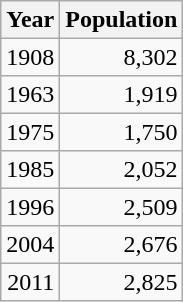<table class="wikitable" style="line-height:1.1em;">
<tr>
<th>Year</th>
<th>Population</th>
</tr>
<tr align="right">
<td>1908</td>
<td>8,302</td>
</tr>
<tr align="right">
<td>1963</td>
<td>1,919</td>
</tr>
<tr align="right">
<td>1975</td>
<td>1,750</td>
</tr>
<tr align="right">
<td>1985</td>
<td>2,052</td>
</tr>
<tr align="right">
<td>1996</td>
<td>2,509</td>
</tr>
<tr align="right">
<td>2004</td>
<td>2,676</td>
</tr>
<tr align="right">
<td>2011</td>
<td>2,825</td>
</tr>
</table>
